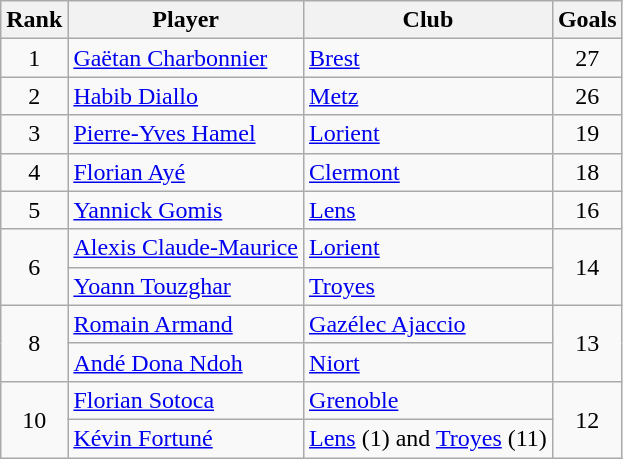<table class="wikitable" style="text-align:center">
<tr>
<th>Rank</th>
<th>Player</th>
<th>Club</th>
<th>Goals</th>
</tr>
<tr>
<td>1</td>
<td align=left> <a href='#'>Gaëtan Charbonnier</a></td>
<td align=left><a href='#'>Brest</a></td>
<td>27</td>
</tr>
<tr>
<td>2</td>
<td align=left> <a href='#'>Habib Diallo</a></td>
<td align=left><a href='#'>Metz</a></td>
<td>26</td>
</tr>
<tr>
<td>3</td>
<td align="left"> <a href='#'>Pierre-Yves Hamel</a></td>
<td align="left"><a href='#'>Lorient</a></td>
<td>19</td>
</tr>
<tr>
<td>4</td>
<td align="left"> <a href='#'>Florian Ayé</a></td>
<td align="left"><a href='#'>Clermont</a></td>
<td>18</td>
</tr>
<tr>
<td>5</td>
<td align="left"> <a href='#'>Yannick Gomis</a></td>
<td align="left"><a href='#'>Lens</a></td>
<td>16</td>
</tr>
<tr>
<td rowspan=2>6</td>
<td align="left"> <a href='#'>Alexis Claude-Maurice</a></td>
<td align="left"><a href='#'>Lorient</a></td>
<td rowspan=2>14</td>
</tr>
<tr>
<td align=left> <a href='#'>Yoann Touzghar</a></td>
<td align=left><a href='#'>Troyes</a></td>
</tr>
<tr>
<td rowspan=2>8</td>
<td align="left"> <a href='#'>Romain Armand</a></td>
<td align="left"><a href='#'>Gazélec Ajaccio</a></td>
<td rowspan=2>13</td>
</tr>
<tr>
<td align="left"> <a href='#'>Andé Dona Ndoh</a></td>
<td align="left"><a href='#'>Niort</a></td>
</tr>
<tr>
<td rowspan=2>10</td>
<td align="left"> <a href='#'>Florian Sotoca</a></td>
<td align="left"><a href='#'>Grenoble</a></td>
<td rowspan=2>12</td>
</tr>
<tr>
<td align="left"> <a href='#'>Kévin Fortuné</a></td>
<td align="left"><a href='#'>Lens</a> (1) and <a href='#'>Troyes</a> (11)</td>
</tr>
</table>
